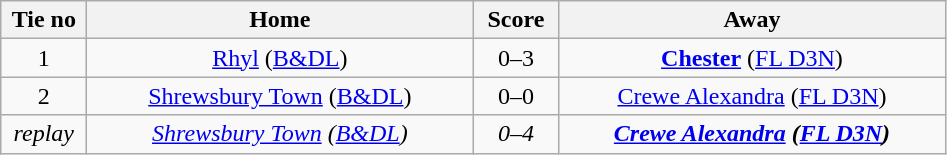<table class="wikitable" style="text-align:center">
<tr>
<th width=50>Tie no</th>
<th width=250>Home</th>
<th width=50>Score</th>
<th width=250>Away</th>
</tr>
<tr>
<td>1</td>
<td><a href='#'>Rhyl</a> (<a href='#'>B&DL</a>)</td>
<td>0–3</td>
<td><strong><a href='#'>Chester</a></strong> (<a href='#'>FL D3N</a>)</td>
</tr>
<tr>
<td>2</td>
<td><a href='#'>Shrewsbury Town</a> (<a href='#'>B&DL</a>)</td>
<td>0–0</td>
<td><a href='#'>Crewe Alexandra</a> (<a href='#'>FL D3N</a>)</td>
</tr>
<tr>
<td><em>replay</em></td>
<td><em><a href='#'>Shrewsbury Town</a> (<a href='#'>B&DL</a>)</em></td>
<td><em>0–4</em></td>
<td><strong><em><a href='#'>Crewe Alexandra</a><strong> (<a href='#'>FL D3N</a>)<em></td>
</tr>
</table>
